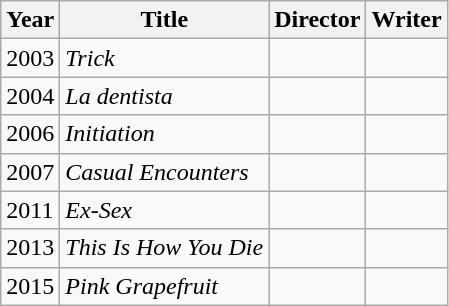<table class="wikitable">
<tr>
<th>Year</th>
<th>Title</th>
<th>Director</th>
<th>Writer</th>
</tr>
<tr>
<td>2003</td>
<td><em>Trick</em></td>
<td></td>
<td></td>
</tr>
<tr>
<td>2004</td>
<td><em>La dentista</em></td>
<td></td>
<td></td>
</tr>
<tr>
<td>2006</td>
<td><em>Initiation</em></td>
<td></td>
<td></td>
</tr>
<tr>
<td>2007</td>
<td><em>Casual Encounters</em></td>
<td></td>
<td></td>
</tr>
<tr>
<td>2011</td>
<td><em>Ex-Sex</em></td>
<td></td>
<td></td>
</tr>
<tr>
<td>2013</td>
<td><em>This Is How You Die</em></td>
<td></td>
<td></td>
</tr>
<tr>
<td>2015</td>
<td><em>Pink Grapefruit</em></td>
<td></td>
<td></td>
</tr>
</table>
